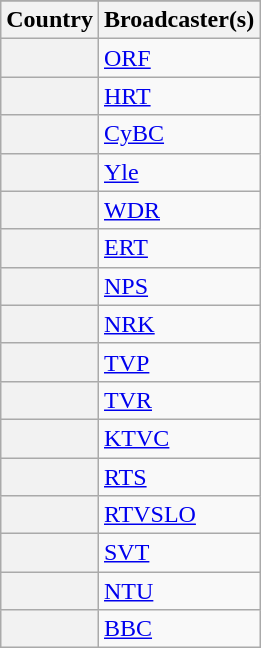<table class="wikitable plainrowheaders">
<tr>
</tr>
<tr>
<th scope="col">Country</th>
<th scope="col">Broadcaster(s)</th>
</tr>
<tr>
<th scope="row"></th>
<td><a href='#'>ORF</a></td>
</tr>
<tr>
<th scope="row"></th>
<td><a href='#'>HRT</a></td>
</tr>
<tr>
<th scope="row"></th>
<td><a href='#'>CyBC</a></td>
</tr>
<tr>
<th scope="row"></th>
<td><a href='#'>Yle</a></td>
</tr>
<tr>
<th scope="row"></th>
<td><a href='#'>WDR</a></td>
</tr>
<tr>
<th scope="row"></th>
<td><a href='#'>ERT</a></td>
</tr>
<tr>
<th scope="row"></th>
<td><a href='#'>NPS</a></td>
</tr>
<tr>
<th scope="row"></th>
<td><a href='#'>NRK</a></td>
</tr>
<tr>
<th scope="row"></th>
<td><a href='#'>TVP</a></td>
</tr>
<tr>
<th scope="row"></th>
<td><a href='#'>TVR</a></td>
</tr>
<tr>
<th scope="row"></th>
<td><a href='#'>KTVC</a></td>
</tr>
<tr>
<th scope="row"></th>
<td><a href='#'>RTS</a></td>
</tr>
<tr>
<th scope="row"></th>
<td><a href='#'>RTVSLO</a></td>
</tr>
<tr>
<th scope="row"></th>
<td><a href='#'>SVT</a></td>
</tr>
<tr>
<th scope="row"></th>
<td><a href='#'>NTU</a></td>
</tr>
<tr>
<th scope="row"></th>
<td><a href='#'>BBC</a></td>
</tr>
</table>
